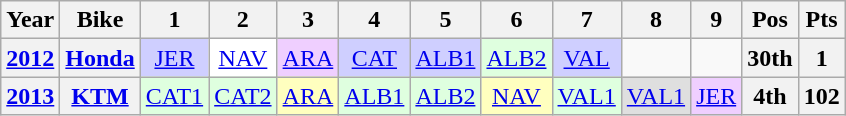<table class="wikitable" style="text-align:center;">
<tr>
<th>Year</th>
<th>Bike</th>
<th>1</th>
<th>2</th>
<th>3</th>
<th>4</th>
<th>5</th>
<th>6</th>
<th>7</th>
<th>8</th>
<th>9</th>
<th>Pos</th>
<th>Pts</th>
</tr>
<tr>
<th><a href='#'>2012</a></th>
<th><a href='#'>Honda</a></th>
<td style="background:#cfcfff;"><a href='#'>JER</a><br></td>
<td style="background:#ffffff;"><a href='#'>NAV</a><br></td>
<td style="background:#efcfff;"><a href='#'>ARA</a><br></td>
<td style="background:#cfcfff;"><a href='#'>CAT</a><br></td>
<td style="background:#cfcfff;"><a href='#'>ALB1</a><br></td>
<td style="background:#dfffdf;"><a href='#'>ALB2</a><br></td>
<td style="background:#cfcfff;"><a href='#'>VAL</a><br></td>
<td></td>
<td></td>
<th>30th</th>
<th>1</th>
</tr>
<tr>
<th><a href='#'>2013</a></th>
<th><a href='#'>KTM</a></th>
<td style="background:#dfffdf;"><a href='#'>CAT1</a><br></td>
<td style="background:#dfffdf;"><a href='#'>CAT2</a><br></td>
<td style="background:#ffffbf;"><a href='#'>ARA</a><br></td>
<td style="background:#dfffdf;"><a href='#'>ALB1</a><br></td>
<td style="background:#dfffdf;"><a href='#'>ALB2</a><br></td>
<td style="background:#ffffbf;"><a href='#'>NAV</a><br></td>
<td style="background:#dfffdf;"><a href='#'>VAL1</a><br></td>
<td style="background:#dfdfdf;"><a href='#'>VAL1</a><br></td>
<td style="background:#efcfff;"><a href='#'>JER</a><br></td>
<th>4th</th>
<th>102</th>
</tr>
</table>
